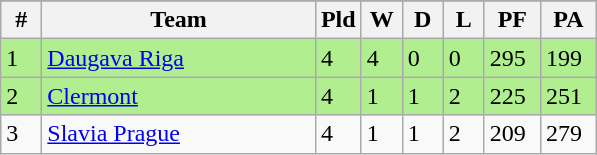<table class=wikitable>
<tr align=center>
</tr>
<tr>
<th width=20>#</th>
<th width=175>Team</th>
<th width=20>Pld</th>
<th width=20>W</th>
<th width=20>D</th>
<th width=20>L</th>
<th width=30>PF</th>
<th width=30>PA</th>
</tr>
<tr bgcolor=B0EE90>
<td>1</td>
<td align="left"> <a href='#'>Daugava Riga</a></td>
<td>4</td>
<td>4</td>
<td>0</td>
<td>0</td>
<td>295</td>
<td>199</td>
</tr>
<tr bgcolor=B0EE90>
<td>2</td>
<td align="left"> <a href='#'>Clermont</a></td>
<td>4</td>
<td>1</td>
<td>1</td>
<td>2</td>
<td>225</td>
<td>251</td>
</tr>
<tr bgcolor=>
<td>3</td>
<td align="left"> <a href='#'>Slavia Prague</a></td>
<td>4</td>
<td>1</td>
<td>1</td>
<td>2</td>
<td>209</td>
<td>279</td>
</tr>
</table>
